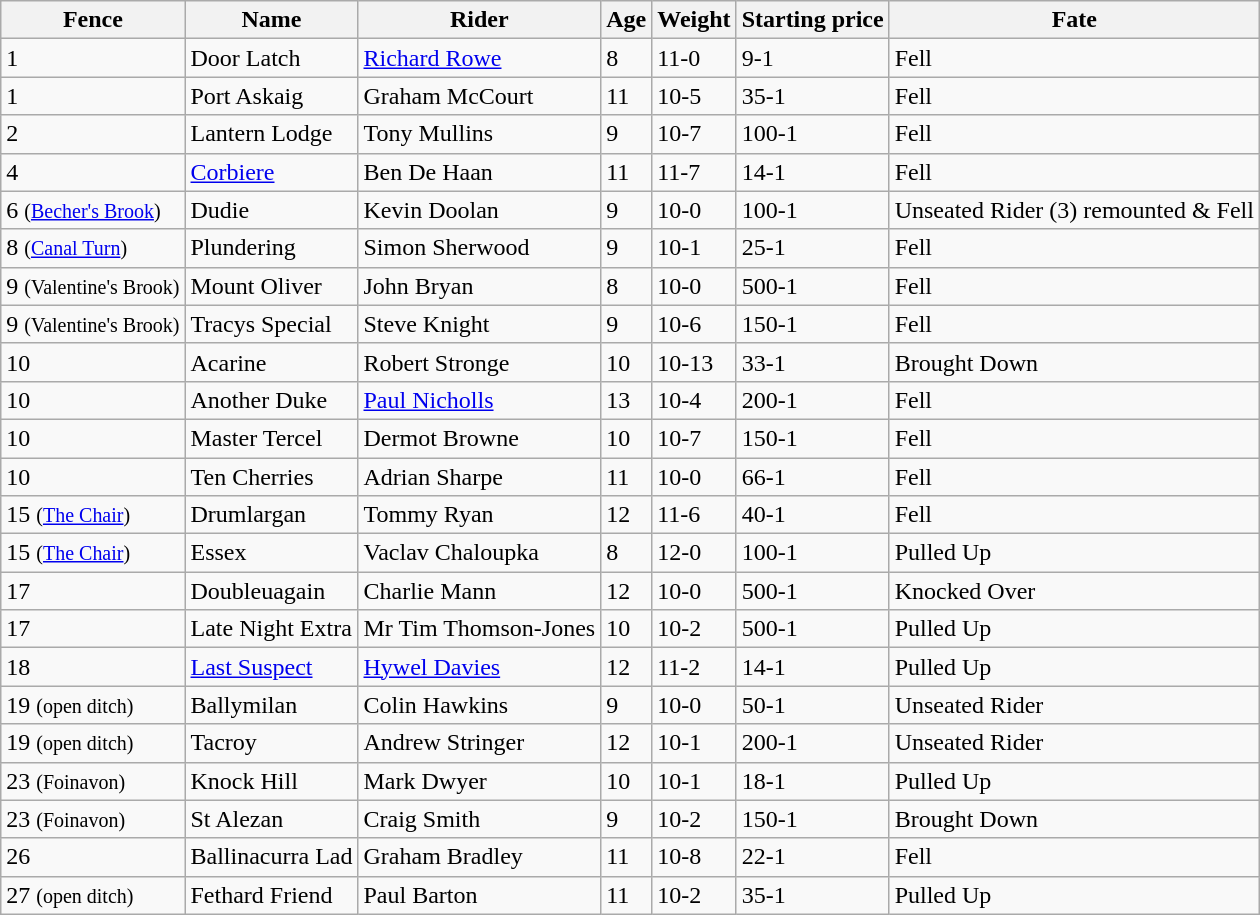<table class="wikitable sortable">
<tr>
<th>Fence</th>
<th>Name</th>
<th>Rider</th>
<th>Age</th>
<th>Weight</th>
<th>Starting price</th>
<th>Fate</th>
</tr>
<tr>
<td>1</td>
<td>Door Latch</td>
<td><a href='#'>Richard Rowe</a></td>
<td>8</td>
<td>11-0</td>
<td>9-1</td>
<td>Fell</td>
</tr>
<tr>
<td>1</td>
<td>Port Askaig</td>
<td>Graham McCourt</td>
<td>11</td>
<td>10-5</td>
<td>35-1</td>
<td>Fell</td>
</tr>
<tr>
<td>2</td>
<td>Lantern Lodge</td>
<td>Tony Mullins</td>
<td>9</td>
<td>10-7</td>
<td>100-1</td>
<td>Fell</td>
</tr>
<tr>
<td>4</td>
<td><a href='#'>Corbiere</a></td>
<td>Ben De Haan</td>
<td>11</td>
<td>11-7</td>
<td>14-1</td>
<td>Fell</td>
</tr>
<tr>
<td>6 <small>(<a href='#'>Becher's Brook</a>)</small></td>
<td>Dudie</td>
<td>Kevin Doolan</td>
<td>9</td>
<td>10-0</td>
<td>100-1</td>
<td>Unseated Rider (3) remounted & Fell</td>
</tr>
<tr>
<td>8 <small>(<a href='#'>Canal Turn</a>)</small></td>
<td>Plundering</td>
<td>Simon Sherwood</td>
<td>9</td>
<td>10-1</td>
<td>25-1</td>
<td>Fell</td>
</tr>
<tr>
<td>9 <small>(Valentine's Brook)</small></td>
<td>Mount Oliver</td>
<td>John Bryan</td>
<td>8</td>
<td>10-0</td>
<td>500-1</td>
<td>Fell</td>
</tr>
<tr>
<td>9 <small>(Valentine's Brook)</small></td>
<td>Tracys Special</td>
<td>Steve Knight</td>
<td>9</td>
<td>10-6</td>
<td>150-1</td>
<td>Fell</td>
</tr>
<tr>
<td>10</td>
<td>Acarine</td>
<td>Robert Stronge</td>
<td>10</td>
<td>10-13</td>
<td>33-1</td>
<td>Brought Down</td>
</tr>
<tr>
<td>10</td>
<td>Another Duke</td>
<td><a href='#'>Paul Nicholls</a></td>
<td>13</td>
<td>10-4</td>
<td>200-1</td>
<td>Fell</td>
</tr>
<tr>
<td>10</td>
<td>Master Tercel</td>
<td>Dermot Browne</td>
<td>10</td>
<td>10-7</td>
<td>150-1</td>
<td>Fell</td>
</tr>
<tr>
<td>10</td>
<td>Ten Cherries</td>
<td>Adrian Sharpe</td>
<td>11</td>
<td>10-0</td>
<td>66-1</td>
<td>Fell</td>
</tr>
<tr>
<td>15 <small>(<a href='#'>The Chair</a>)</small></td>
<td>Drumlargan</td>
<td>Tommy Ryan</td>
<td>12</td>
<td>11-6</td>
<td>40-1</td>
<td>Fell</td>
</tr>
<tr>
<td>15 <small>(<a href='#'>The Chair</a>)</small></td>
<td>Essex</td>
<td>Vaclav Chaloupka</td>
<td>8</td>
<td>12-0</td>
<td>100-1</td>
<td>Pulled Up</td>
</tr>
<tr>
<td>17</td>
<td>Doubleuagain</td>
<td>Charlie Mann</td>
<td>12</td>
<td>10-0</td>
<td>500-1</td>
<td>Knocked Over</td>
</tr>
<tr>
<td>17</td>
<td>Late Night Extra</td>
<td>Mr Tim Thomson-Jones</td>
<td>10</td>
<td>10-2</td>
<td>500-1</td>
<td>Pulled Up</td>
</tr>
<tr>
<td>18</td>
<td><a href='#'>Last Suspect</a></td>
<td><a href='#'>Hywel Davies</a></td>
<td>12</td>
<td>11-2</td>
<td>14-1</td>
<td>Pulled Up</td>
</tr>
<tr>
<td>19 <small>(open ditch)</small></td>
<td>Ballymilan</td>
<td>Colin Hawkins</td>
<td>9</td>
<td>10-0</td>
<td>50-1</td>
<td>Unseated Rider</td>
</tr>
<tr>
<td>19 <small>(open ditch)</small></td>
<td>Tacroy</td>
<td>Andrew Stringer</td>
<td>12</td>
<td>10-1</td>
<td>200-1</td>
<td>Unseated Rider</td>
</tr>
<tr>
<td>23 <small>(Foinavon)</small></td>
<td>Knock Hill</td>
<td>Mark Dwyer</td>
<td>10</td>
<td>10-1</td>
<td>18-1</td>
<td>Pulled Up</td>
</tr>
<tr>
<td>23 <small>(Foinavon)</small></td>
<td>St Alezan</td>
<td>Craig Smith</td>
<td>9</td>
<td>10-2</td>
<td>150-1</td>
<td>Brought Down</td>
</tr>
<tr>
<td>26</td>
<td>Ballinacurra Lad</td>
<td>Graham Bradley</td>
<td>11</td>
<td>10-8</td>
<td>22-1</td>
<td>Fell</td>
</tr>
<tr>
<td>27 <small>(open ditch)</small></td>
<td>Fethard Friend</td>
<td>Paul Barton</td>
<td>11</td>
<td>10-2</td>
<td>35-1</td>
<td>Pulled Up</td>
</tr>
</table>
